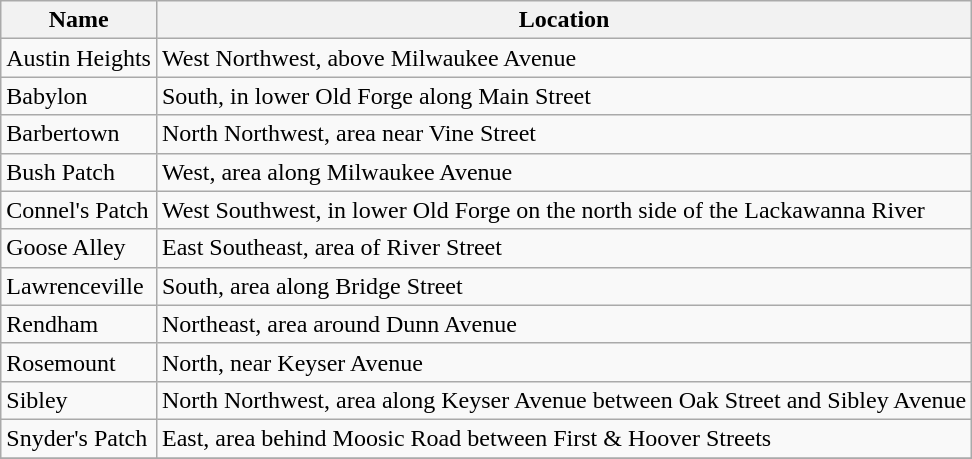<table class="wikitable">
<tr>
<th>Name</th>
<th>Location</th>
</tr>
<tr>
<td>Austin Heights</td>
<td>West Northwest, above Milwaukee Avenue</td>
</tr>
<tr>
<td>Babylon</td>
<td>South, in lower Old Forge along Main Street</td>
</tr>
<tr>
<td>Barbertown</td>
<td>North Northwest, area near Vine Street</td>
</tr>
<tr>
<td>Bush Patch</td>
<td>West, area along Milwaukee Avenue</td>
</tr>
<tr>
<td>Connel's Patch</td>
<td>West Southwest, in lower Old Forge on the north side of the Lackawanna River</td>
</tr>
<tr>
<td>Goose Alley</td>
<td>East Southeast, area of River Street</td>
</tr>
<tr>
<td>Lawrenceville</td>
<td>South, area along Bridge Street</td>
</tr>
<tr>
<td>Rendham</td>
<td>Northeast, area around Dunn Avenue</td>
</tr>
<tr>
<td>Rosemount</td>
<td>North, near Keyser Avenue</td>
</tr>
<tr>
<td>Sibley</td>
<td>North Northwest, area along Keyser Avenue between Oak Street and Sibley Avenue</td>
</tr>
<tr>
<td>Snyder's Patch</td>
<td>East, area behind Moosic Road between First & Hoover Streets</td>
</tr>
<tr>
</tr>
</table>
